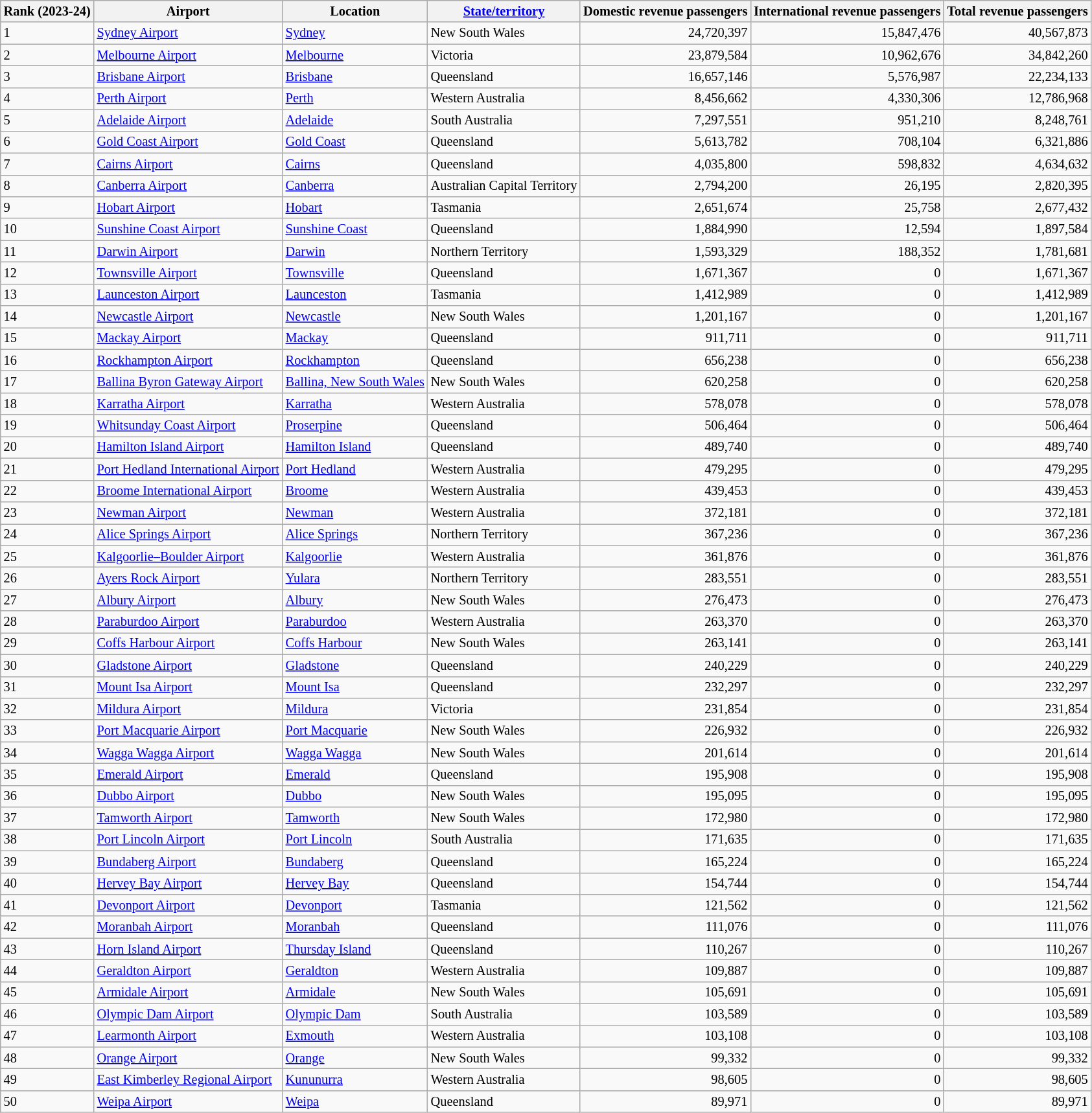<table class="wikitable sortable" style="border-collapse:collapse; text-align:left; font-size:85%">
<tr>
<th>Rank (2023-24)</th>
<th>Airport</th>
<th>Location</th>
<th><a href='#'>State/territory</a></th>
<th>Domestic revenue passengers</th>
<th>International revenue passengers</th>
<th>Total revenue passengers</th>
</tr>
<tr>
<td>1</td>
<td><a href='#'>Sydney Airport</a></td>
<td><a href='#'>Sydney</a></td>
<td>New South Wales</td>
<td align=right>24,720,397</td>
<td align=right>15,847,476</td>
<td align=right>40,567,873</td>
</tr>
<tr>
<td>2</td>
<td><a href='#'>Melbourne Airport</a></td>
<td><a href='#'>Melbourne</a></td>
<td>Victoria</td>
<td align=right>23,879,584</td>
<td align=right>10,962,676</td>
<td align=right>34,842,260</td>
</tr>
<tr>
<td>3</td>
<td><a href='#'>Brisbane Airport</a></td>
<td><a href='#'>Brisbane</a></td>
<td>Queensland</td>
<td align=right>16,657,146</td>
<td align=right>5,576,987</td>
<td align=right>22,234,133</td>
</tr>
<tr>
<td>4</td>
<td><a href='#'>Perth Airport</a></td>
<td><a href='#'>Perth</a></td>
<td>Western Australia</td>
<td align=right>8,456,662</td>
<td align=right>4,330,306</td>
<td align=right>12,786,968</td>
</tr>
<tr>
<td>5</td>
<td><a href='#'>Adelaide Airport</a></td>
<td><a href='#'>Adelaide</a></td>
<td>South Australia</td>
<td align=right>7,297,551</td>
<td align=right>951,210</td>
<td align=right>8,248,761</td>
</tr>
<tr>
<td>6</td>
<td><a href='#'>Gold Coast Airport</a></td>
<td><a href='#'>Gold Coast</a></td>
<td>Queensland</td>
<td align=right>5,613,782</td>
<td align=right>708,104</td>
<td align=right>6,321,886</td>
</tr>
<tr>
<td>7</td>
<td><a href='#'>Cairns Airport</a></td>
<td><a href='#'>Cairns</a></td>
<td>Queensland</td>
<td align=right>4,035,800</td>
<td align=right>598,832</td>
<td align=right>4,634,632</td>
</tr>
<tr>
<td>8</td>
<td><a href='#'>Canberra Airport</a></td>
<td><a href='#'>Canberra</a></td>
<td>Australian Capital Territory</td>
<td align=right>2,794,200</td>
<td align=right>26,195</td>
<td align=right>2,820,395</td>
</tr>
<tr>
<td>9</td>
<td><a href='#'>Hobart Airport</a></td>
<td><a href='#'>Hobart</a></td>
<td>Tasmania</td>
<td align=right>2,651,674</td>
<td align=right>25,758</td>
<td align=right>2,677,432</td>
</tr>
<tr>
<td>10</td>
<td><a href='#'>Sunshine Coast Airport</a></td>
<td><a href='#'>Sunshine Coast</a></td>
<td>Queensland</td>
<td align=right>1,884,990</td>
<td align=right>12,594</td>
<td align=right>1,897,584</td>
</tr>
<tr>
<td>11</td>
<td><a href='#'>Darwin Airport</a></td>
<td><a href='#'>Darwin</a></td>
<td>Northern Territory</td>
<td align=right>1,593,329</td>
<td align=right>188,352</td>
<td align=right>1,781,681</td>
</tr>
<tr>
<td>12</td>
<td><a href='#'>Townsville Airport</a></td>
<td><a href='#'>Townsville</a></td>
<td>Queensland</td>
<td align=right>1,671,367</td>
<td align=right>0</td>
<td align=right>1,671,367</td>
</tr>
<tr>
<td>13</td>
<td><a href='#'>Launceston Airport</a></td>
<td><a href='#'>Launceston</a></td>
<td>Tasmania</td>
<td align=right>1,412,989</td>
<td align=right>0</td>
<td align=right>1,412,989</td>
</tr>
<tr>
<td>14</td>
<td><a href='#'>Newcastle Airport</a></td>
<td><a href='#'>Newcastle</a></td>
<td>New South Wales</td>
<td align=right>1,201,167</td>
<td align=right>0</td>
<td align=right>1,201,167</td>
</tr>
<tr>
<td>15</td>
<td><a href='#'>Mackay Airport</a></td>
<td><a href='#'>Mackay</a></td>
<td>Queensland</td>
<td align=right>911,711</td>
<td align=right>0</td>
<td align=right>911,711</td>
</tr>
<tr>
<td>16</td>
<td><a href='#'>Rockhampton Airport</a></td>
<td><a href='#'>Rockhampton</a></td>
<td>Queensland</td>
<td align=right>656,238</td>
<td align=right>0</td>
<td align=right>656,238</td>
</tr>
<tr>
<td>17</td>
<td><a href='#'>Ballina Byron Gateway Airport</a></td>
<td><a href='#'>Ballina, New South Wales</a></td>
<td>New South Wales</td>
<td align=right>620,258</td>
<td align=right>0</td>
<td align=right>620,258</td>
</tr>
<tr>
<td>18</td>
<td><a href='#'>Karratha Airport</a></td>
<td><a href='#'>Karratha</a></td>
<td>Western Australia</td>
<td align=right>578,078</td>
<td align=right>0</td>
<td align=right>578,078</td>
</tr>
<tr>
<td>19</td>
<td><a href='#'>Whitsunday Coast Airport</a></td>
<td><a href='#'>Proserpine</a></td>
<td>Queensland</td>
<td align=right>506,464</td>
<td align=right>0</td>
<td align=right>506,464</td>
</tr>
<tr>
<td>20</td>
<td><a href='#'>Hamilton Island Airport</a></td>
<td><a href='#'>Hamilton Island</a></td>
<td>Queensland</td>
<td align=right>489,740</td>
<td align=right>0</td>
<td align=right>489,740</td>
</tr>
<tr>
<td>21</td>
<td><a href='#'>Port Hedland International Airport</a></td>
<td><a href='#'>Port Hedland</a></td>
<td>Western Australia</td>
<td align=right>479,295</td>
<td align=right>0</td>
<td align=right>479,295</td>
</tr>
<tr>
<td>22</td>
<td><a href='#'>Broome International Airport</a></td>
<td><a href='#'>Broome</a></td>
<td>Western Australia</td>
<td align=right>439,453</td>
<td align=right>0</td>
<td align=right>439,453</td>
</tr>
<tr>
<td>23</td>
<td><a href='#'>Newman Airport</a></td>
<td><a href='#'>Newman</a></td>
<td>Western Australia</td>
<td align=right>372,181</td>
<td align=right>0</td>
<td align=right>372,181</td>
</tr>
<tr>
<td>24</td>
<td><a href='#'>Alice Springs Airport</a></td>
<td><a href='#'>Alice Springs</a></td>
<td>Northern Territory</td>
<td align=right>367,236</td>
<td align=right>0</td>
<td align=right>367,236</td>
</tr>
<tr>
<td>25</td>
<td><a href='#'>Kalgoorlie–Boulder Airport</a></td>
<td><a href='#'>Kalgoorlie</a></td>
<td>Western Australia</td>
<td align=right>361,876</td>
<td align=right>0</td>
<td align=right>361,876</td>
</tr>
<tr>
<td>26</td>
<td><a href='#'>Ayers Rock Airport</a></td>
<td><a href='#'>Yulara</a></td>
<td>Northern Territory</td>
<td align=right>283,551</td>
<td align=right>0</td>
<td align=right>283,551</td>
</tr>
<tr>
<td>27</td>
<td><a href='#'>Albury Airport</a></td>
<td><a href='#'>Albury</a></td>
<td>New South Wales</td>
<td align=right>276,473</td>
<td align=right>0</td>
<td align=right>276,473</td>
</tr>
<tr>
<td>28</td>
<td><a href='#'>Paraburdoo Airport</a></td>
<td><a href='#'>Paraburdoo</a></td>
<td>Western Australia</td>
<td align=right>263,370</td>
<td align=right>0</td>
<td align=right>263,370</td>
</tr>
<tr>
<td>29</td>
<td><a href='#'>Coffs Harbour Airport</a></td>
<td><a href='#'>Coffs Harbour</a></td>
<td>New South Wales</td>
<td align=right>263,141</td>
<td align=right>0</td>
<td align=right>263,141</td>
</tr>
<tr>
<td>30</td>
<td><a href='#'>Gladstone Airport</a></td>
<td><a href='#'>Gladstone</a></td>
<td>Queensland</td>
<td align=right>240,229</td>
<td align=right>0</td>
<td align=right>240,229</td>
</tr>
<tr>
<td>31</td>
<td><a href='#'>Mount Isa Airport</a></td>
<td><a href='#'>Mount Isa</a></td>
<td>Queensland</td>
<td align=right>232,297</td>
<td align=right>0</td>
<td align=right>232,297</td>
</tr>
<tr>
<td>32</td>
<td><a href='#'>Mildura Airport</a></td>
<td><a href='#'>Mildura</a></td>
<td>Victoria</td>
<td align=right>231,854</td>
<td align=right>0</td>
<td align=right>231,854</td>
</tr>
<tr>
<td>33</td>
<td><a href='#'>Port Macquarie Airport</a></td>
<td><a href='#'>Port Macquarie</a></td>
<td>New South Wales</td>
<td align=right>226,932</td>
<td align=right>0</td>
<td align=right>226,932</td>
</tr>
<tr>
<td>34</td>
<td><a href='#'>Wagga Wagga Airport</a></td>
<td><a href='#'>Wagga Wagga</a></td>
<td>New South Wales</td>
<td align=right>201,614</td>
<td align=right>0</td>
<td align=right>201,614</td>
</tr>
<tr>
<td>35</td>
<td><a href='#'>Emerald Airport</a></td>
<td><a href='#'>Emerald</a></td>
<td>Queensland</td>
<td align=right>195,908</td>
<td align=right>0</td>
<td align=right>195,908</td>
</tr>
<tr>
<td>36</td>
<td><a href='#'>Dubbo Airport</a></td>
<td><a href='#'>Dubbo</a></td>
<td>New South Wales</td>
<td align=right>195,095</td>
<td align=right>0</td>
<td align=right>195,095</td>
</tr>
<tr>
<td>37</td>
<td><a href='#'>Tamworth Airport</a></td>
<td><a href='#'>Tamworth</a></td>
<td>New South Wales</td>
<td align=right>172,980</td>
<td align=right>0</td>
<td align=right>172,980</td>
</tr>
<tr>
<td>38</td>
<td><a href='#'>Port Lincoln Airport</a></td>
<td><a href='#'>Port Lincoln</a></td>
<td>South Australia</td>
<td align=right>171,635</td>
<td align=right>0</td>
<td align=right>171,635</td>
</tr>
<tr>
<td>39</td>
<td><a href='#'>Bundaberg Airport</a></td>
<td><a href='#'>Bundaberg</a></td>
<td>Queensland</td>
<td align=right>165,224</td>
<td align=right>0</td>
<td align=right>165,224</td>
</tr>
<tr>
<td>40</td>
<td><a href='#'>Hervey Bay Airport</a></td>
<td><a href='#'>Hervey Bay</a></td>
<td>Queensland</td>
<td align=right>154,744</td>
<td align=right>0</td>
<td align=right>154,744</td>
</tr>
<tr>
<td>41</td>
<td><a href='#'>Devonport Airport</a></td>
<td><a href='#'>Devonport</a></td>
<td>Tasmania</td>
<td align=right>121,562</td>
<td align=right>0</td>
<td align=right>121,562</td>
</tr>
<tr>
<td>42</td>
<td><a href='#'>Moranbah Airport</a></td>
<td><a href='#'>Moranbah</a></td>
<td>Queensland</td>
<td align=right>111,076</td>
<td align=right>0</td>
<td align=right>111,076</td>
</tr>
<tr>
<td>43</td>
<td><a href='#'>Horn Island Airport</a></td>
<td><a href='#'>Thursday Island</a></td>
<td>Queensland</td>
<td align=right>110,267</td>
<td align=right>0</td>
<td align=right>110,267</td>
</tr>
<tr>
<td>44</td>
<td><a href='#'>Geraldton Airport</a></td>
<td><a href='#'>Geraldton</a></td>
<td>Western Australia</td>
<td align=right>109,887</td>
<td align=right>0</td>
<td align=right>109,887</td>
</tr>
<tr>
<td>45</td>
<td><a href='#'>Armidale Airport</a></td>
<td><a href='#'>Armidale</a></td>
<td>New South Wales</td>
<td align=right>105,691</td>
<td align=right>0</td>
<td align=right>105,691</td>
</tr>
<tr>
<td>46</td>
<td><a href='#'>Olympic Dam Airport</a></td>
<td><a href='#'>Olympic Dam</a></td>
<td>South Australia</td>
<td align=right>103,589</td>
<td align=right>0</td>
<td align=right>103,589</td>
</tr>
<tr>
<td>47</td>
<td><a href='#'>Learmonth Airport</a></td>
<td><a href='#'>Exmouth</a></td>
<td>Western Australia</td>
<td align=right>103,108</td>
<td align=right>0</td>
<td align=right>103,108</td>
</tr>
<tr>
<td>48</td>
<td><a href='#'>Orange Airport</a></td>
<td><a href='#'>Orange</a></td>
<td>New South Wales</td>
<td align=right>99,332</td>
<td align=right>0</td>
<td align=right>99,332</td>
</tr>
<tr>
<td>49</td>
<td><a href='#'>East Kimberley Regional Airport</a></td>
<td><a href='#'>Kununurra</a></td>
<td>Western Australia</td>
<td align=right>98,605</td>
<td align=right>0</td>
<td align=right>98,605</td>
</tr>
<tr>
<td>50</td>
<td><a href='#'>Weipa Airport</a></td>
<td><a href='#'>Weipa</a></td>
<td>Queensland</td>
<td align=right>89,971</td>
<td align=right>0</td>
<td align=right>89,971</td>
</tr>
</table>
